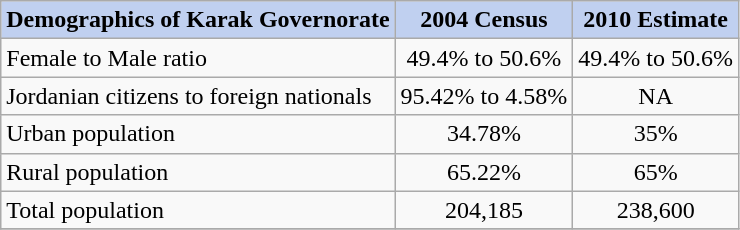<table class="wikitable" style=" font-size:100%">
<tr>
<th align=center style="background:#c0d0f0;">Demographics of Karak Governorate</th>
<th align=center style="background:#c0d0f0;">2004 Census </th>
<th align=center style="background:#c0d0f0;">2010 Estimate</th>
</tr>
<tr>
<td>Female to Male ratio</td>
<td align=center>49.4% to 50.6%</td>
<td align=center>49.4% to 50.6%</td>
</tr>
<tr>
<td>Jordanian citizens to foreign nationals</td>
<td align=center>95.42% to 4.58%</td>
<td align=center>NA</td>
</tr>
<tr>
<td>Urban population</td>
<td align=center>34.78%</td>
<td align=center>35%</td>
</tr>
<tr>
<td>Rural population</td>
<td align=center>65.22%</td>
<td align=center>65%</td>
</tr>
<tr>
<td>Total population</td>
<td align=center>204,185</td>
<td align=center>238,600</td>
</tr>
<tr>
</tr>
</table>
